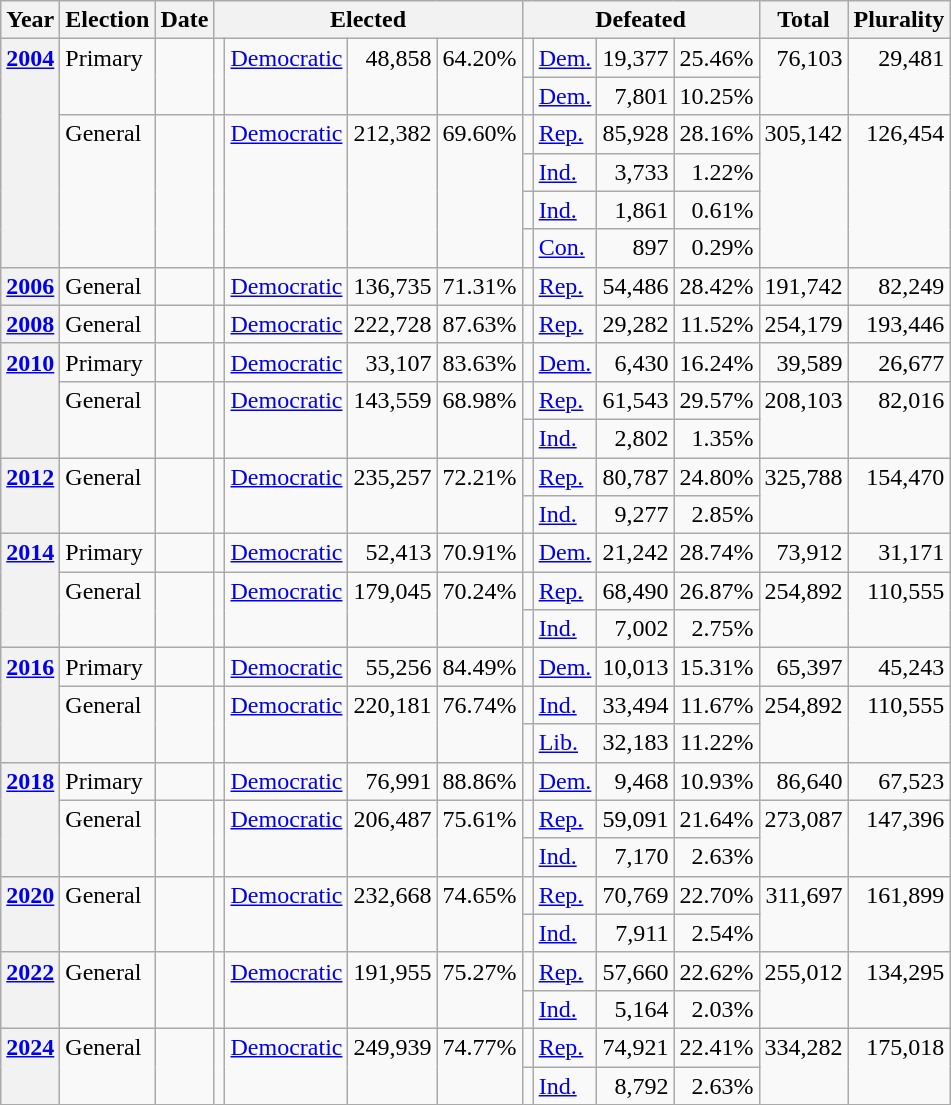<table class=wikitable>
<tr>
<th>Year</th>
<th>Election</th>
<th>Date</th>
<th ! colspan="4">Elected</th>
<th ! colspan="4">Defeated</th>
<th>Total</th>
<th>Plurality</th>
</tr>
<tr>
<th rowspan="6" valign="top"><a href='#'>2004</a></th>
<td rowspan="2" valign="top">Primary</td>
<td rowspan="2" valign="top"></td>
<td rowspan="2" valign="top"></td>
<td rowspan="2" valign="top" ><a href='#'>Democratic</a></td>
<td rowspan="2" valign="top" align="right">48,858</td>
<td rowspan="2" valign="top" align="right">64.20%</td>
<td valign="top"></td>
<td valign="top" ><a href='#'>Dem.</a></td>
<td valign="top" align="right">19,377</td>
<td valign="top" align="right">25.46%</td>
<td rowspan="2" valign="top" align="right">76,103</td>
<td rowspan="2" valign="top" align="right">29,481</td>
</tr>
<tr>
<td valign="top"></td>
<td valign="top" ><a href='#'>Dem.</a></td>
<td valign="top" align="right">7,801</td>
<td valign="top" align="right">10.25%</td>
</tr>
<tr>
<td rowspan="4" valign="top">General</td>
<td rowspan="4" valign="top"></td>
<td rowspan="4" valign="top"></td>
<td rowspan="4" valign="top" ><a href='#'>Democratic</a></td>
<td rowspan="4" valign="top" align="right">212,382</td>
<td rowspan="4" valign="top" align="right">69.60%</td>
<td valign="top"></td>
<td valign="top" ><a href='#'>Rep.</a></td>
<td valign="top" align="right">85,928</td>
<td valign="top" align="right">28.16%</td>
<td rowspan="4" valign="top" align="right">305,142</td>
<td rowspan="4" valign="top" align="right">126,454</td>
</tr>
<tr>
<td valign="top"></td>
<td valign="top" ><a href='#'>Ind.</a></td>
<td valign="top" align="right">3,733</td>
<td valign="top" align="right">1.22%</td>
</tr>
<tr>
<td valign="top"></td>
<td valign="top" ><a href='#'>Ind.</a></td>
<td valign="top" align="right">1,861</td>
<td valign="top" align="right">0.61%</td>
</tr>
<tr>
<td valign="top"></td>
<td valign="top" ><a href='#'>Con.</a></td>
<td valign="top" align="right">897</td>
<td valign="top" align="right">0.29%</td>
</tr>
<tr>
<th valign="top"><a href='#'>2006</a></th>
<td valign="top">General</td>
<td valign="top"></td>
<td valign="top"></td>
<td valign="top" ><a href='#'>Democratic</a></td>
<td valign="top" align="right">136,735</td>
<td valign="top" align="right">71.31%</td>
<td valign="top"></td>
<td valign="top" ><a href='#'>Rep.</a></td>
<td valign="top" align="right">54,486</td>
<td valign="top" align="right">28.42%</td>
<td valign="top" align="right">191,742</td>
<td valign="top" align="right">82,249</td>
</tr>
<tr>
<th valign="top"><a href='#'>2008</a></th>
<td valign="top">General</td>
<td valign="top"></td>
<td valign="top"></td>
<td valign="top" ><a href='#'>Democratic</a></td>
<td valign="top" align="right">222,728</td>
<td valign="top" align="right">87.63%</td>
<td valign="top"></td>
<td valign="top" ><a href='#'>Rep.</a></td>
<td valign="top" align="right">29,282</td>
<td valign="top" align="right">11.52%</td>
<td valign="top" align="right">254,179</td>
<td valign="top" align="right">193,446</td>
</tr>
<tr>
<th rowspan="3" valign="top"><a href='#'>2010</a></th>
<td valign="top">Primary</td>
<td valign="top"></td>
<td valign="top"></td>
<td valign="top" ><a href='#'>Democratic</a></td>
<td valign="top" align="right">33,107</td>
<td valign="top" align="right">83.63%</td>
<td valign="top"></td>
<td valign="top" ><a href='#'>Dem.</a></td>
<td valign="top" align="right">6,430</td>
<td valign="top" align="right">16.24%</td>
<td valign="top" align="right">39,589</td>
<td valign="top" align="right">26,677</td>
</tr>
<tr>
<td rowspan="2" valign="top">General</td>
<td rowspan="2" valign="top"></td>
<td rowspan="2" valign="top"></td>
<td rowspan="2" valign="top" ><a href='#'>Democratic</a></td>
<td rowspan="2" valign="top" align="right">143,559</td>
<td rowspan="2" valign="top" align="right">68.98%</td>
<td valign="top"></td>
<td valign="top" ><a href='#'>Rep.</a></td>
<td valign="top" align="right">61,543</td>
<td valign="top" align="right">29.57%</td>
<td rowspan="2" valign="top" align="right">208,103</td>
<td rowspan="2" valign="top" align="right">82,016</td>
</tr>
<tr>
<td valign="top"></td>
<td valign="top" ><a href='#'>Ind.</a></td>
<td valign="top" align="right">2,802</td>
<td valign="top" align="right">1.35%</td>
</tr>
<tr>
<th rowspan="2" valign="top"><a href='#'>2012</a></th>
<td rowspan="2" valign="top">General</td>
<td rowspan="2" valign="top"></td>
<td rowspan="2" valign="top"></td>
<td rowspan="2" valign="top" ><a href='#'>Democratic</a></td>
<td rowspan="2" valign="top" align="right">235,257</td>
<td rowspan="2" valign="top" align="right">72.21%</td>
<td valign="top"></td>
<td valign="top" ><a href='#'>Rep.</a></td>
<td valign="top" align="right">80,787</td>
<td valign="top" align="right">24.80%</td>
<td rowspan="2" valign="top" align="right">325,788</td>
<td rowspan="2" valign="top" align="right">154,470</td>
</tr>
<tr>
<td valign="top"></td>
<td valign="top" ><a href='#'>Ind.</a></td>
<td valign="top" align="right">9,277</td>
<td valign="top" align="right">2.85%</td>
</tr>
<tr>
<th rowspan="3" valign="top"><a href='#'>2014</a></th>
<td>Primary</td>
<td valign="top"></td>
<td valign="top"></td>
<td valign="top" ><a href='#'>Democratic</a></td>
<td valign="top" align="right">52,413</td>
<td valign="top" align="right">70.91%</td>
<td valign="top"></td>
<td valign="top" ><a href='#'>Dem.</a></td>
<td valign="top" align="right">21,242</td>
<td valign="top" align="right">28.74%</td>
<td valign="top" align="right">73,912</td>
<td valign="top" align="right">31,171</td>
</tr>
<tr>
<td rowspan="2" valign="top">General</td>
<td rowspan="2" valign="top"></td>
<td rowspan="2" valign="top"></td>
<td rowspan="2" valign="top" ><a href='#'>Democratic</a></td>
<td rowspan="2" valign="top" align="right">179,045</td>
<td rowspan="2" valign="top" align="right">70.24%</td>
<td valign="top"></td>
<td valign="top" ><a href='#'>Rep.</a></td>
<td valign="top" align="right">68,490</td>
<td valign="top" align="right">26.87%</td>
<td rowspan="2" valign="top" align="right">254,892</td>
<td rowspan="2" valign="top" align="right">110,555</td>
</tr>
<tr>
<td valign="top"></td>
<td valign="top" ><a href='#'>Ind.</a></td>
<td valign="top" align="right">7,002</td>
<td valign="top" align="right">2.75%</td>
</tr>
<tr>
<th rowspan="3" valign="top"><a href='#'>2016</a></th>
<td>Primary</td>
<td valign="top"></td>
<td valign="top"></td>
<td valign="top" ><a href='#'>Democratic</a></td>
<td valign="top" align="right">55,256</td>
<td valign="top" align="right">84.49%</td>
<td valign="top"></td>
<td valign="top" ><a href='#'>Dem.</a></td>
<td valign="top" align="right">10,013</td>
<td valign="top" align="right">15.31%</td>
<td valign="top" align="right">65,397</td>
<td valign="top" align="right">45,243</td>
</tr>
<tr>
<td rowspan="2" valign="top">General</td>
<td rowspan="2" valign="top"></td>
<td rowspan="2" valign="top"></td>
<td rowspan="2" valign="top" ><a href='#'>Democratic</a></td>
<td rowspan="2" valign="top" align="right">220,181</td>
<td rowspan="2" valign="top" align="right">76.74%</td>
<td valign="top"></td>
<td valign="top" ><a href='#'>Ind.</a></td>
<td valign="top" align="right">33,494</td>
<td valign="top" align="right">11.67%</td>
<td rowspan="2" valign="top" align="right">254,892</td>
<td rowspan="2" valign="top" align="right">110,555</td>
</tr>
<tr>
<td valign="top"></td>
<td valign="top" ><a href='#'>Lib.</a></td>
<td valign="top" align="right">32,183</td>
<td valign="top" align="right">11.22%</td>
</tr>
<tr>
<th rowspan="3" valign="top"><a href='#'>2018</a></th>
<td>Primary</td>
<td valign="top"></td>
<td valign="top"></td>
<td valign="top" ><a href='#'>Democratic</a></td>
<td valign="top" align="right">76,991</td>
<td valign="top" align="right">88.86%</td>
<td valign="top"></td>
<td valign="top" ><a href='#'>Dem.</a></td>
<td valign="top" align="right">9,468</td>
<td valign="top" align="right">10.93%</td>
<td valign="top" align="right">86,640</td>
<td valign="top" align="right">67,523</td>
</tr>
<tr>
<td rowspan="2" valign="top">General</td>
<td rowspan="2" valign="top"></td>
<td rowspan="2" valign="top"></td>
<td rowspan="2" valign="top" ><a href='#'>Democratic</a></td>
<td rowspan="2" valign="top" align="right">206,487</td>
<td rowspan="2" valign="top" align="right">75.61%</td>
<td valign="top"></td>
<td valign="top" ><a href='#'>Rep.</a></td>
<td valign="top" align="right">59,091</td>
<td valign="top" align="right">21.64%</td>
<td rowspan="2" valign="top" align="right">273,087</td>
<td rowspan="2" valign="top" align="right">147,396</td>
</tr>
<tr>
<td valign="top"></td>
<td valign="top" ><a href='#'>Ind.</a></td>
<td valign="top" align="right">7,170</td>
<td valign="top" align="right">2.63%</td>
</tr>
<tr>
<th rowspan="2" valign="top"><a href='#'>2020</a></th>
<td rowspan="2" valign="top">General</td>
<td rowspan="2" valign="top"></td>
<td rowspan="2" valign="top"></td>
<td rowspan="2" valign="top" ><a href='#'>Democratic</a></td>
<td rowspan="2" valign="top" align="right">232,668</td>
<td rowspan="2" valign="top" align="right">74.65%</td>
<td valign="top"></td>
<td valign="top" ><a href='#'>Rep.</a></td>
<td valign="top" align="right">70,769</td>
<td valign="top" align="right">22.70%</td>
<td rowspan="2" valign="top" align="right">311,697</td>
<td rowspan="2" valign="top" align="right">161,899</td>
</tr>
<tr>
<td valign="top"></td>
<td valign="top" ><a href='#'>Ind.</a></td>
<td valign="top" align="right">7,911</td>
<td valign="top" align="right">2.54%</td>
</tr>
<tr>
<th rowspan="2" valign="top"><a href='#'>2022</a></th>
<td rowspan="2" valign="top">General</td>
<td rowspan="2" valign="top"></td>
<td rowspan="2" valign="top"></td>
<td rowspan="2" valign="top" ><a href='#'>Democratic</a></td>
<td rowspan="2" valign="top" align="right">191,955</td>
<td rowspan="2" valign="top" align="right">75.27%</td>
<td valign="top"></td>
<td valign="top" ><a href='#'>Rep.</a></td>
<td valign="top" align="right">57,660</td>
<td valign="top" align="right">22.62%</td>
<td rowspan="2" valign="top" align="right">255,012</td>
<td rowspan="2" valign="top" align="right">134,295</td>
</tr>
<tr>
<td valign="top"></td>
<td valign="top" ><a href='#'>Ind.</a></td>
<td valign="top" align="right">5,164</td>
<td valign="top" align="right">2.03%</td>
</tr>
<tr>
<th rowspan="2" valign="top"><a href='#'>2024</a></th>
<td rowspan="2" valign="top">General</td>
<td rowspan="2" valign="top"></td>
<td rowspan="2" valign="top"></td>
<td rowspan="2" valign="top" ><a href='#'>Democratic</a></td>
<td rowspan="2" valign="top" align="right">249,939</td>
<td rowspan="2" valign="top" align="right">74.77%</td>
<td valign="top"></td>
<td valign="top" ><a href='#'>Rep.</a></td>
<td valign="top" align="right">74,921</td>
<td valign="top" align="right">22.41%</td>
<td rowspan="2" valign="top" align="right">334,282</td>
<td rowspan="2" valign="top" align="right">175,018</td>
</tr>
<tr>
<td valign="top"></td>
<td valign="top" ><a href='#'>Ind.</a></td>
<td valign="top" align="right">8,792</td>
<td valign="top" align="right">2.63%</td>
</tr>
</table>
